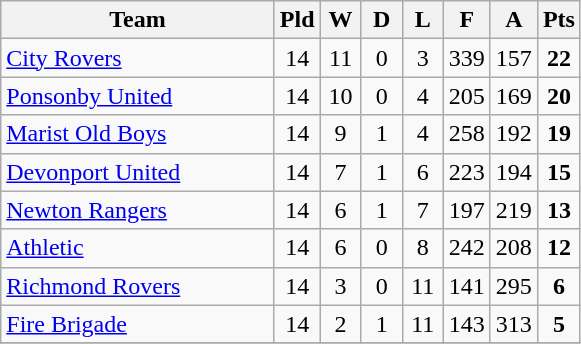<table class="wikitable" style="text-align:center;">
<tr>
<th width=175>Team</th>
<th width=20 abbr="Played">Pld</th>
<th width=20 abbr="Won">W</th>
<th width=20 abbr="Drawn">D</th>
<th width=20 abbr="Lost">L</th>
<th width=20 abbr="For">F</th>
<th width=20 abbr="Against">A</th>
<th width=20 abbr="Points">Pts</th>
</tr>
<tr>
<td style="text-align:left;"><a href='#'>City Rovers</a></td>
<td>14</td>
<td>11</td>
<td>0</td>
<td>3</td>
<td>339</td>
<td>157</td>
<td><strong>22</strong></td>
</tr>
<tr>
<td style="text-align:left;"><a href='#'>Ponsonby United</a></td>
<td>14</td>
<td>10</td>
<td>0</td>
<td>4</td>
<td>205</td>
<td>169</td>
<td><strong>20</strong></td>
</tr>
<tr>
<td style="text-align:left;"><a href='#'>Marist Old Boys</a></td>
<td>14</td>
<td>9</td>
<td>1</td>
<td>4</td>
<td>258</td>
<td>192</td>
<td><strong>19</strong></td>
</tr>
<tr>
<td style="text-align:left;"><a href='#'>Devonport United</a></td>
<td>14</td>
<td>7</td>
<td>1</td>
<td>6</td>
<td>223</td>
<td>194</td>
<td><strong>15</strong></td>
</tr>
<tr>
<td style="text-align:left;"><a href='#'>Newton Rangers</a></td>
<td>14</td>
<td>6</td>
<td>1</td>
<td>7</td>
<td>197</td>
<td>219</td>
<td><strong>13</strong></td>
</tr>
<tr>
<td style="text-align:left;"><a href='#'>Athletic</a></td>
<td>14</td>
<td>6</td>
<td>0</td>
<td>8</td>
<td>242</td>
<td>208</td>
<td><strong>12</strong></td>
</tr>
<tr>
<td style="text-align:left;"><a href='#'>Richmond Rovers</a></td>
<td>14</td>
<td>3</td>
<td>0</td>
<td>11</td>
<td>141</td>
<td>295</td>
<td><strong>6</strong></td>
</tr>
<tr>
<td style="text-align:left;"><a href='#'>Fire Brigade</a></td>
<td>14</td>
<td>2</td>
<td>1</td>
<td>11</td>
<td>143</td>
<td>313</td>
<td><strong>5</strong></td>
</tr>
<tr>
</tr>
</table>
